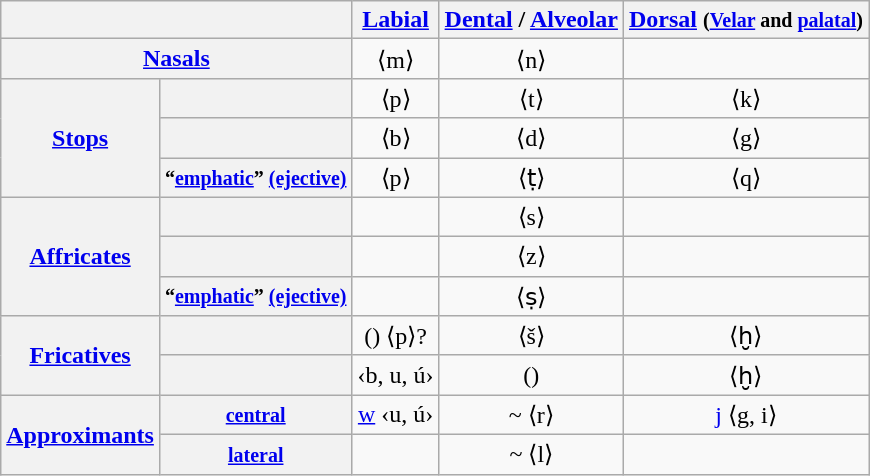<table class="wikitable" style="text-align: center;">
<tr>
<th colspan="2"></th>
<th><a href='#'>Labial</a></th>
<th><a href='#'>Dental</a> / <a href='#'>Alveolar</a></th>
<th><a href='#'>Dorsal</a> <small>(<a href='#'>Velar</a> and <a href='#'>palatal</a>)</small></th>
</tr>
<tr>
<th colspan="2"><a href='#'>Nasals</a></th>
<td> ⟨m⟩</td>
<td> ⟨n⟩</td>
<td></td>
</tr>
<tr>
<th rowspan="3"><a href='#'>Stops</a></th>
<th></th>
<td> ⟨p⟩</td>
<td> ⟨t⟩</td>
<td> ⟨k⟩</td>
</tr>
<tr>
<th></th>
<td> ⟨b⟩</td>
<td> ⟨d⟩</td>
<td> ⟨g⟩</td>
</tr>
<tr>
<th><small>“<a href='#'>emphatic</a>” <a href='#'>(ejective)</a></small></th>
<td> ⟨p⟩</td>
<td> ⟨ṭ⟩</td>
<td> ⟨q⟩</td>
</tr>
<tr>
<th rowspan="3"><a href='#'>Affricates</a></th>
<th></th>
<td></td>
<td> ⟨s⟩</td>
<td></td>
</tr>
<tr>
<th></th>
<td></td>
<td> ⟨z⟩</td>
<td></td>
</tr>
<tr>
<th><small>“<a href='#'>emphatic</a>” <a href='#'>(ejective)</a></small></th>
<td></td>
<td> ⟨ṣ⟩</td>
<td></td>
</tr>
<tr>
<th rowspan="2"><a href='#'>Fricatives</a></th>
<th></th>
<td>() ⟨p⟩?</td>
<td> ⟨š⟩</td>
<td> ⟨ḫ⟩</td>
</tr>
<tr>
<th></th>
<td> ‹b, u, ú›</td>
<td>()</td>
<td> ⟨ḫ⟩</td>
</tr>
<tr>
<th rowspan="2"><a href='#'>Approximants</a></th>
<th><small><a href='#'>central</a></small></th>
<td><a href='#'>w</a> ‹u, ú›</td>
<td>~ ⟨r⟩</td>
<td><a href='#'>j</a> ⟨g, i⟩</td>
</tr>
<tr>
<th><small><a href='#'>lateral</a></small></th>
<td></td>
<td>~ ⟨l⟩</td>
<td></td>
</tr>
</table>
